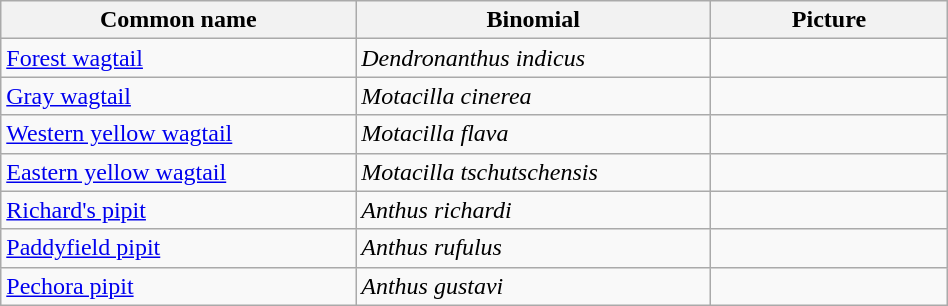<table width=50% class="wikitable">
<tr>
<th width=30%>Common name</th>
<th width=30%>Binomial</th>
<th width=20%>Picture</th>
</tr>
<tr>
<td><a href='#'>Forest wagtail</a></td>
<td><em>Dendronanthus indicus</em></td>
<td></td>
</tr>
<tr>
<td><a href='#'>Gray wagtail</a></td>
<td><em>Motacilla cinerea</em></td>
<td></td>
</tr>
<tr>
<td><a href='#'>Western yellow wagtail</a></td>
<td><em>Motacilla flava</em></td>
<td></td>
</tr>
<tr>
<td><a href='#'>Eastern yellow wagtail</a></td>
<td><em>Motacilla tschutschensis</em></td>
<td></td>
</tr>
<tr>
<td><a href='#'>Richard's pipit</a></td>
<td><em>Anthus richardi</em></td>
<td></td>
</tr>
<tr>
<td><a href='#'>Paddyfield pipit</a></td>
<td><em>Anthus rufulus</em></td>
<td></td>
</tr>
<tr>
<td><a href='#'>Pechora pipit</a></td>
<td><em>Anthus gustavi</em></td>
<td></td>
</tr>
</table>
